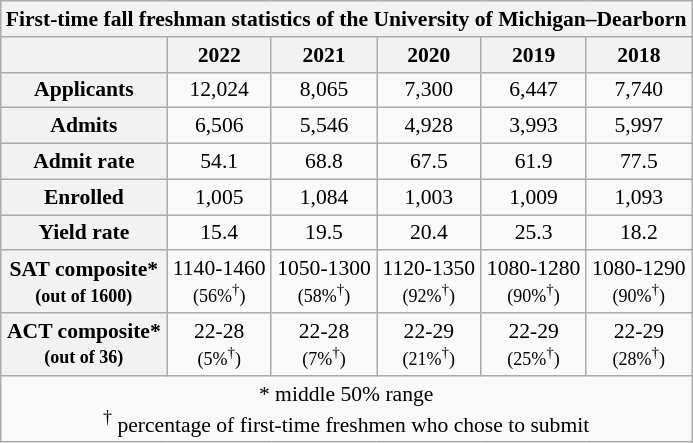<table class="wikitable" style="float:left; font-size:90%; margin:10px; text-align:center;">
<tr>
<th colspan="10">First-time fall freshman statistics of the University of Michigan–Dearborn</th>
</tr>
<tr>
<th></th>
<th>2022</th>
<th>2021</th>
<th>2020</th>
<th>2019</th>
<th>2018</th>
</tr>
<tr>
<th>Applicants</th>
<td>12,024</td>
<td>8,065</td>
<td>7,300</td>
<td>6,447</td>
<td>7,740</td>
</tr>
<tr>
<th>Admits</th>
<td>6,506</td>
<td>5,546</td>
<td>4,928</td>
<td>3,993</td>
<td>5,997</td>
</tr>
<tr>
<th>Admit rate</th>
<td>54.1</td>
<td>68.8</td>
<td>67.5</td>
<td>61.9</td>
<td>77.5</td>
</tr>
<tr>
<th>Enrolled</th>
<td>1,005</td>
<td>1,084</td>
<td>1,003</td>
<td>1,009</td>
<td>1,093</td>
</tr>
<tr>
<th>Yield rate</th>
<td>15.4</td>
<td>19.5</td>
<td>20.4</td>
<td>25.3</td>
<td>18.2</td>
</tr>
<tr>
<th>SAT composite*<br><small>(out of 1600)</small></th>
<td>1140-1460<br><small>(56%<sup>†</sup>)</small></td>
<td>1050-1300<br><small>(58%<sup>†</sup>)</small></td>
<td>1120-1350<br><small>(92%<sup>†</sup>)</small></td>
<td>1080-1280<br><small>(90%<sup>†</sup>)</small></td>
<td>1080-1290<br><small>(90%<sup>†</sup>)</small></td>
</tr>
<tr>
<th>ACT composite*<br><small>(out of 36)</small></th>
<td>22-28<br><small>(5%<sup>†</sup>)</small></td>
<td>22-28<br><small>(7%<sup>†</sup>)</small></td>
<td>22-29<br><small>(21%<sup>†</sup>)</small></td>
<td>22-29<br><small>(25%<sup>†</sup>)</small></td>
<td>22-29<br><small>(28%<sup>†</sup>)</small></td>
</tr>
<tr>
<td colspan=7>* middle 50% range<br> <sup>†</sup> percentage of first-time freshmen who chose to submit</td>
</tr>
</table>
